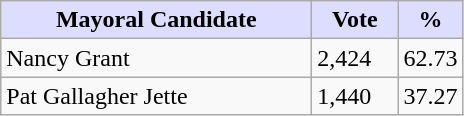<table class="wikitable">
<tr>
<th style="background:#ddf; width:200px;">Mayoral Candidate</th>
<th style="background:#ddf; width:50px;">Vote</th>
<th style="background:#ddf; width:30px;">%</th>
</tr>
<tr>
<td>Nancy Grant</td>
<td>2,424</td>
<td>62.73</td>
</tr>
<tr>
<td>Pat Gallagher Jette</td>
<td>1,440</td>
<td>37.27</td>
</tr>
</table>
